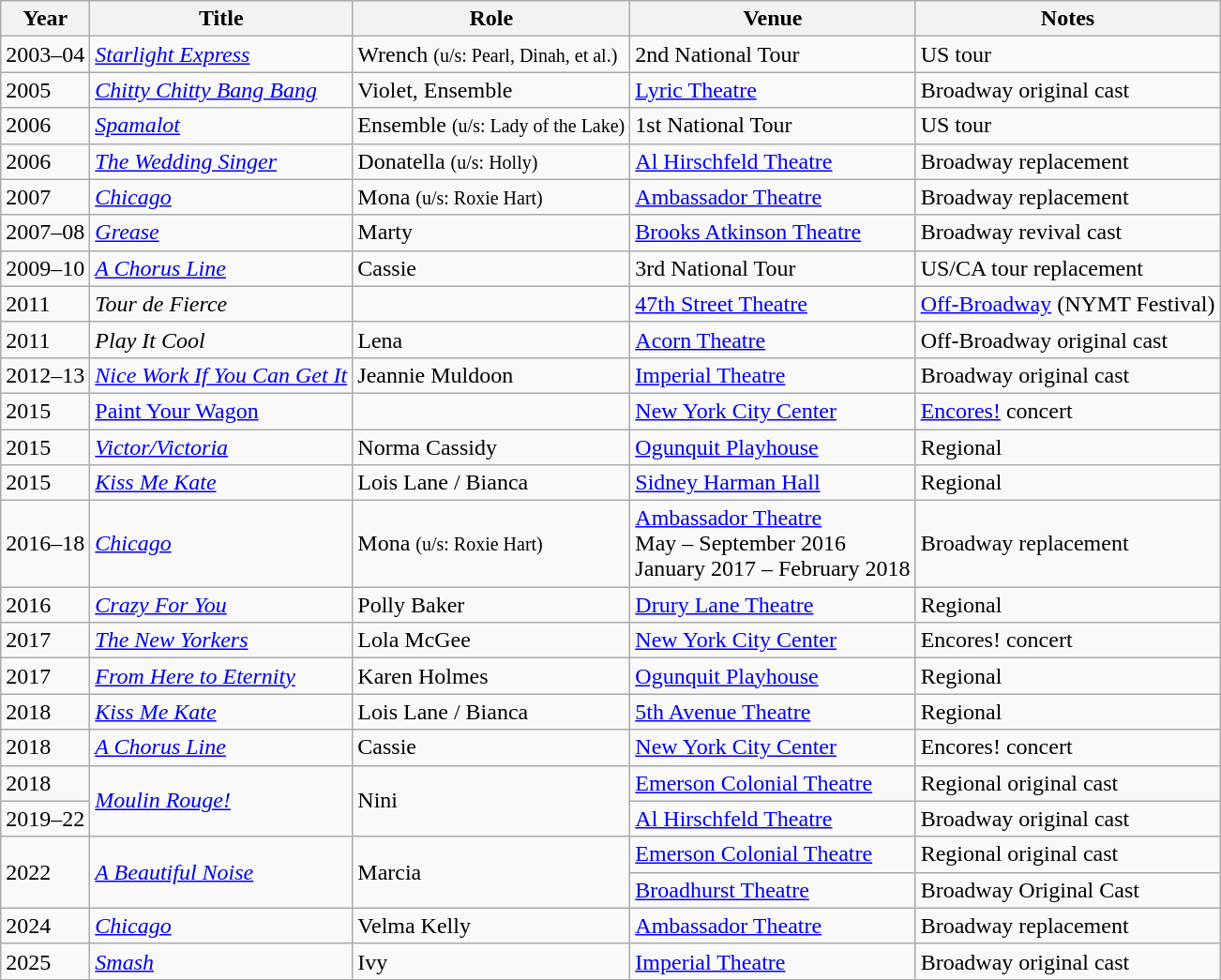<table class="wikitable">
<tr>
<th>Year</th>
<th>Title</th>
<th>Role</th>
<th>Venue</th>
<th>Notes</th>
</tr>
<tr>
<td>2003–04</td>
<td><em><a href='#'>Starlight Express</a></em></td>
<td>Wrench <small>(u/s: Pearl, Dinah, et al.)</small></td>
<td>2nd National Tour</td>
<td>US tour</td>
</tr>
<tr>
<td>2005</td>
<td><a href='#'><em>Chitty Chitty Bang Bang</em></a></td>
<td>Violet, Ensemble</td>
<td><a href='#'>Lyric Theatre</a></td>
<td>Broadway original cast</td>
</tr>
<tr>
<td>2006</td>
<td><em><a href='#'>Spamalot</a></em></td>
<td>Ensemble <small>(u/s: Lady of the Lake)</small></td>
<td>1st National Tour</td>
<td>US tour</td>
</tr>
<tr>
<td>2006</td>
<td><a href='#'><em>The Wedding Singer</em></a></td>
<td>Donatella <small>(u/s: Holly)</small></td>
<td><a href='#'>Al Hirschfeld Theatre</a></td>
<td>Broadway replacement</td>
</tr>
<tr>
<td>2007</td>
<td><em><a href='#'>Chicago</a></em></td>
<td>Mona <small>(u/s: Roxie Hart)</small></td>
<td><a href='#'>Ambassador Theatre</a></td>
<td>Broadway replacement</td>
</tr>
<tr>
<td>2007–08</td>
<td><a href='#'><em>Grease</em></a></td>
<td>Marty</td>
<td><a href='#'>Brooks Atkinson Theatre</a></td>
<td>Broadway revival cast</td>
</tr>
<tr>
<td>2009–10</td>
<td><em><a href='#'>A Chorus Line</a></em></td>
<td>Cassie</td>
<td>3rd National Tour</td>
<td>US/CA tour replacement</td>
</tr>
<tr>
<td>2011</td>
<td><em>Tour de Fierce</em></td>
<td></td>
<td><a href='#'>47th Street Theatre</a></td>
<td><a href='#'>Off-Broadway</a> (NYMT Festival)</td>
</tr>
<tr>
<td>2011</td>
<td><em>Play It Cool</em></td>
<td>Lena</td>
<td><a href='#'>Acorn Theatre</a></td>
<td>Off-Broadway original cast</td>
</tr>
<tr>
<td>2012–13</td>
<td><a href='#'><em>Nice Work If You Can Get It</em></a></td>
<td>Jeannie Muldoon</td>
<td><a href='#'>Imperial Theatre</a></td>
<td>Broadway original cast</td>
</tr>
<tr>
<td>2015</td>
<td><a href='#'>Paint Your Wagon</a></td>
<td></td>
<td><a href='#'>New York City Center</a></td>
<td><a href='#'>Encores!</a> concert</td>
</tr>
<tr>
<td>2015</td>
<td><a href='#'><em>Victor/Victoria</em></a></td>
<td>Norma Cassidy</td>
<td><a href='#'>Ogunquit Playhouse</a></td>
<td>Regional</td>
</tr>
<tr>
<td>2015</td>
<td><em><a href='#'>Kiss Me Kate</a></em></td>
<td>Lois Lane / Bianca</td>
<td><a href='#'>Sidney Harman Hall</a></td>
<td>Regional</td>
</tr>
<tr>
<td>2016–18</td>
<td><a href='#'><em>Chicago</em></a></td>
<td>Mona <small>(u/s: Roxie Hart)</small></td>
<td><a href='#'>Ambassador Theatre</a><br>May – September 2016<br>January 2017 – February 2018</td>
<td>Broadway replacement</td>
</tr>
<tr>
<td>2016</td>
<td><a href='#'><em>Crazy For You</em></a></td>
<td>Polly Baker</td>
<td><a href='#'>Drury Lane Theatre</a></td>
<td>Regional</td>
</tr>
<tr>
<td>2017</td>
<td><em><a href='#'>The New Yorkers</a></em></td>
<td>Lola McGee</td>
<td><a href='#'>New York City Center</a></td>
<td>Encores! concert</td>
</tr>
<tr>
<td>2017</td>
<td><a href='#'><em>From Here to Eternity</em></a></td>
<td>Karen Holmes</td>
<td><a href='#'>Ogunquit Playhouse</a></td>
<td>Regional</td>
</tr>
<tr>
<td>2018</td>
<td><em><a href='#'>Kiss Me Kate</a></em></td>
<td>Lois Lane / Bianca</td>
<td><a href='#'>5th Avenue Theatre</a></td>
<td>Regional</td>
</tr>
<tr>
<td>2018</td>
<td><em><a href='#'>A Chorus Line</a></em></td>
<td>Cassie</td>
<td><a href='#'>New York City Center</a></td>
<td>Encores! concert</td>
</tr>
<tr>
<td>2018</td>
<td rowspan="2"><em><a href='#'>Moulin Rouge!</a></em></td>
<td rowspan="2">Nini</td>
<td><a href='#'>Emerson Colonial Theatre</a></td>
<td>Regional original cast</td>
</tr>
<tr>
<td>2019–22</td>
<td><a href='#'>Al Hirschfeld Theatre</a></td>
<td>Broadway original cast</td>
</tr>
<tr>
<td rowspan="2">2022</td>
<td rowspan="2"><em><a href='#'>A Beautiful Noise</a></em></td>
<td rowspan="2">Marcia</td>
<td><a href='#'>Emerson Colonial Theatre</a></td>
<td>Regional original cast</td>
</tr>
<tr>
<td><a href='#'>Broadhurst Theatre</a></td>
<td>Broadway Original Cast</td>
</tr>
<tr>
<td>2024</td>
<td><a href='#'><em>Chicago</em></a></td>
<td>Velma Kelly</td>
<td><a href='#'>Ambassador Theatre</a></td>
<td>Broadway replacement</td>
</tr>
<tr>
<td>2025</td>
<td><em><a href='#'>Smash</a></em></td>
<td>Ivy</td>
<td><a href='#'>Imperial Theatre</a></td>
<td>Broadway original cast</td>
</tr>
</table>
